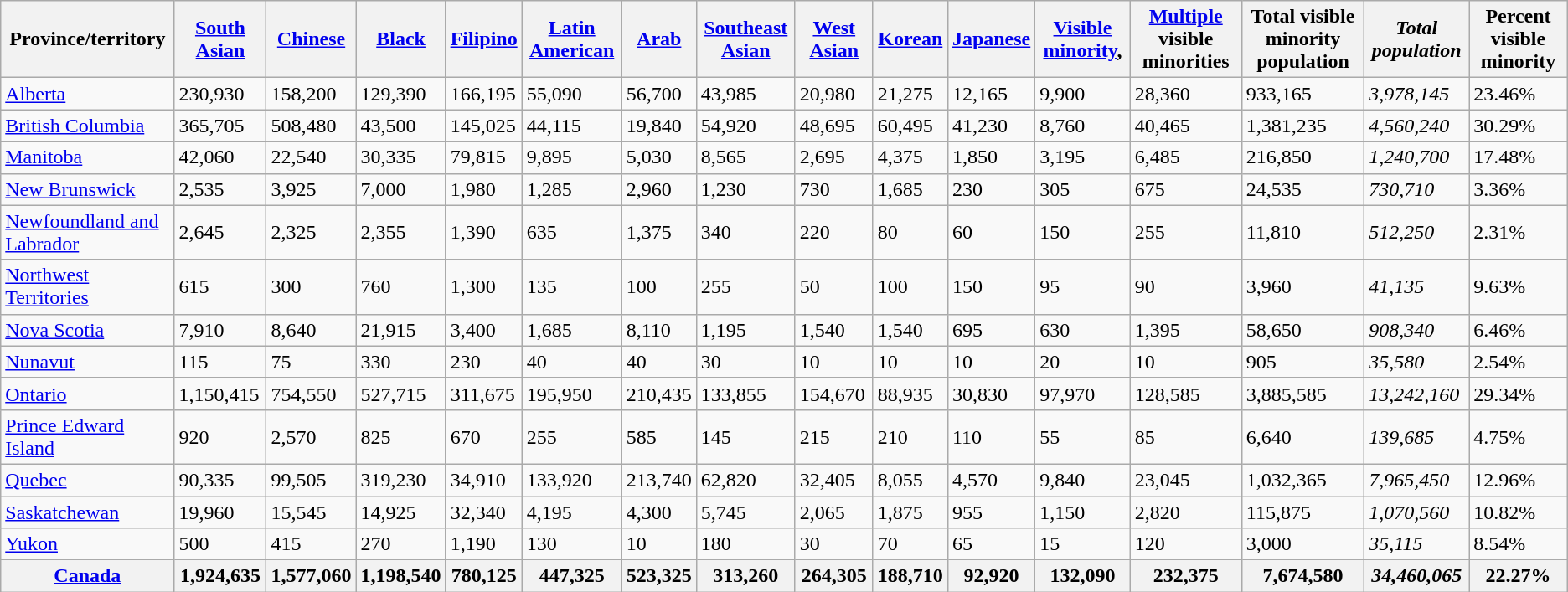<table class="wikitable sortable sticky-header" style=text-align:left" style="margin:1em auto;">
<tr>
<th>Province/territory</th>
<th><a href='#'>South Asian</a></th>
<th><a href='#'>Chinese</a></th>
<th><a href='#'>Black</a></th>
<th><a href='#'>Filipino</a></th>
<th><a href='#'>Latin American</a></th>
<th><a href='#'>Arab</a></th>
<th><a href='#'>Southeast Asian</a></th>
<th><a href='#'>West Asian</a></th>
<th><a href='#'>Korean</a></th>
<th><a href='#'>Japanese</a></th>
<th><a href='#'>Visible minority</a>, </th>
<th><a href='#'>Multiple</a> visible minorities</th>
<th>Total visible minority population</th>
<th><em>Total population</em></th>
<th>Percent visible minority</th>
</tr>
<tr>
<td><a href='#'>Alberta</a></td>
<td>230,930</td>
<td>158,200</td>
<td>129,390</td>
<td>166,195</td>
<td>55,090</td>
<td>56,700</td>
<td>43,985</td>
<td>20,980</td>
<td>21,275</td>
<td>12,165</td>
<td>9,900</td>
<td>28,360</td>
<td>933,165</td>
<td><em>3,978,145</em></td>
<td>23.46%</td>
</tr>
<tr>
<td><a href='#'>British Columbia</a></td>
<td>365,705</td>
<td>508,480</td>
<td>43,500</td>
<td>145,025</td>
<td>44,115</td>
<td>19,840</td>
<td>54,920</td>
<td>48,695</td>
<td>60,495</td>
<td>41,230</td>
<td>8,760</td>
<td>40,465</td>
<td>1,381,235</td>
<td><em>4,560,240</em></td>
<td>30.29%</td>
</tr>
<tr>
<td><a href='#'>Manitoba</a></td>
<td>42,060</td>
<td>22,540</td>
<td>30,335</td>
<td>79,815</td>
<td>9,895</td>
<td>5,030</td>
<td>8,565</td>
<td>2,695</td>
<td>4,375</td>
<td>1,850</td>
<td>3,195</td>
<td>6,485</td>
<td>216,850</td>
<td><em>1,240,700</em></td>
<td>17.48%</td>
</tr>
<tr>
<td><a href='#'>New Brunswick</a></td>
<td>2,535</td>
<td>3,925</td>
<td>7,000</td>
<td>1,980</td>
<td>1,285</td>
<td>2,960</td>
<td>1,230</td>
<td>730</td>
<td>1,685</td>
<td>230</td>
<td>305</td>
<td>675</td>
<td>24,535</td>
<td><em>730,710</em></td>
<td>3.36%</td>
</tr>
<tr>
<td><a href='#'>Newfoundland and Labrador</a></td>
<td>2,645</td>
<td>2,325</td>
<td>2,355</td>
<td>1,390</td>
<td>635</td>
<td>1,375</td>
<td>340</td>
<td>220</td>
<td>80</td>
<td>60</td>
<td>150</td>
<td>255</td>
<td>11,810</td>
<td><em>512,250</em></td>
<td>2.31%</td>
</tr>
<tr>
<td><a href='#'>Northwest Territories</a></td>
<td>615</td>
<td>300</td>
<td>760</td>
<td>1,300</td>
<td>135</td>
<td>100</td>
<td>255</td>
<td>50</td>
<td>100</td>
<td>150</td>
<td>95</td>
<td>90</td>
<td>3,960</td>
<td><em>41,135</em></td>
<td>9.63%</td>
</tr>
<tr>
<td><a href='#'>Nova Scotia</a></td>
<td>7,910</td>
<td>8,640</td>
<td>21,915</td>
<td>3,400</td>
<td>1,685</td>
<td>8,110</td>
<td>1,195</td>
<td>1,540</td>
<td>1,540</td>
<td>695</td>
<td>630</td>
<td>1,395</td>
<td>58,650</td>
<td><em>908,340</em></td>
<td>6.46%</td>
</tr>
<tr>
<td><a href='#'>Nunavut</a></td>
<td>115</td>
<td>75</td>
<td>330</td>
<td>230</td>
<td>40</td>
<td>40</td>
<td>30</td>
<td>10</td>
<td>10</td>
<td>10</td>
<td>20</td>
<td>10</td>
<td>905</td>
<td><em>35,580</em></td>
<td>2.54%</td>
</tr>
<tr>
<td><a href='#'>Ontario</a></td>
<td>1,150,415</td>
<td>754,550</td>
<td>527,715</td>
<td>311,675</td>
<td>195,950</td>
<td>210,435</td>
<td>133,855</td>
<td>154,670</td>
<td>88,935</td>
<td>30,830</td>
<td>97,970</td>
<td>128,585</td>
<td>3,885,585</td>
<td><em>13,242,160</em></td>
<td>29.34%</td>
</tr>
<tr>
<td><a href='#'>Prince Edward Island</a></td>
<td>920</td>
<td>2,570</td>
<td>825</td>
<td>670</td>
<td>255</td>
<td>585</td>
<td>145</td>
<td>215</td>
<td>210</td>
<td>110</td>
<td>55</td>
<td>85</td>
<td>6,640</td>
<td><em>139,685</em></td>
<td>4.75%</td>
</tr>
<tr>
<td><a href='#'>Quebec</a></td>
<td>90,335</td>
<td>99,505</td>
<td>319,230</td>
<td>34,910</td>
<td>133,920</td>
<td>213,740</td>
<td>62,820</td>
<td>32,405</td>
<td>8,055</td>
<td>4,570</td>
<td>9,840</td>
<td>23,045</td>
<td>1,032,365</td>
<td><em>7,965,450</em></td>
<td>12.96%</td>
</tr>
<tr>
<td><a href='#'>Saskatchewan</a></td>
<td>19,960</td>
<td>15,545</td>
<td>14,925</td>
<td>32,340</td>
<td>4,195</td>
<td>4,300</td>
<td>5,745</td>
<td>2,065</td>
<td>1,875</td>
<td>955</td>
<td>1,150</td>
<td>2,820</td>
<td>115,875</td>
<td><em>1,070,560</em></td>
<td>10.82%</td>
</tr>
<tr>
<td><a href='#'>Yukon</a></td>
<td>500</td>
<td>415</td>
<td>270</td>
<td>1,190</td>
<td>130</td>
<td>10</td>
<td>180</td>
<td>30</td>
<td>70</td>
<td>65</td>
<td>15</td>
<td>120</td>
<td>3,000</td>
<td><em>35,115</em></td>
<td>8.54%</td>
</tr>
<tr>
<th><a href='#'>Canada</a></th>
<th>1,924,635</th>
<th>1,577,060</th>
<th>1,198,540</th>
<th>780,125</th>
<th>447,325</th>
<th>523,325</th>
<th>313,260</th>
<th>264,305</th>
<th>188,710</th>
<th>92,920</th>
<th>132,090</th>
<th>232,375</th>
<th>7,674,580</th>
<th><em>34,460,065</em></th>
<th>22.27%</th>
</tr>
</table>
